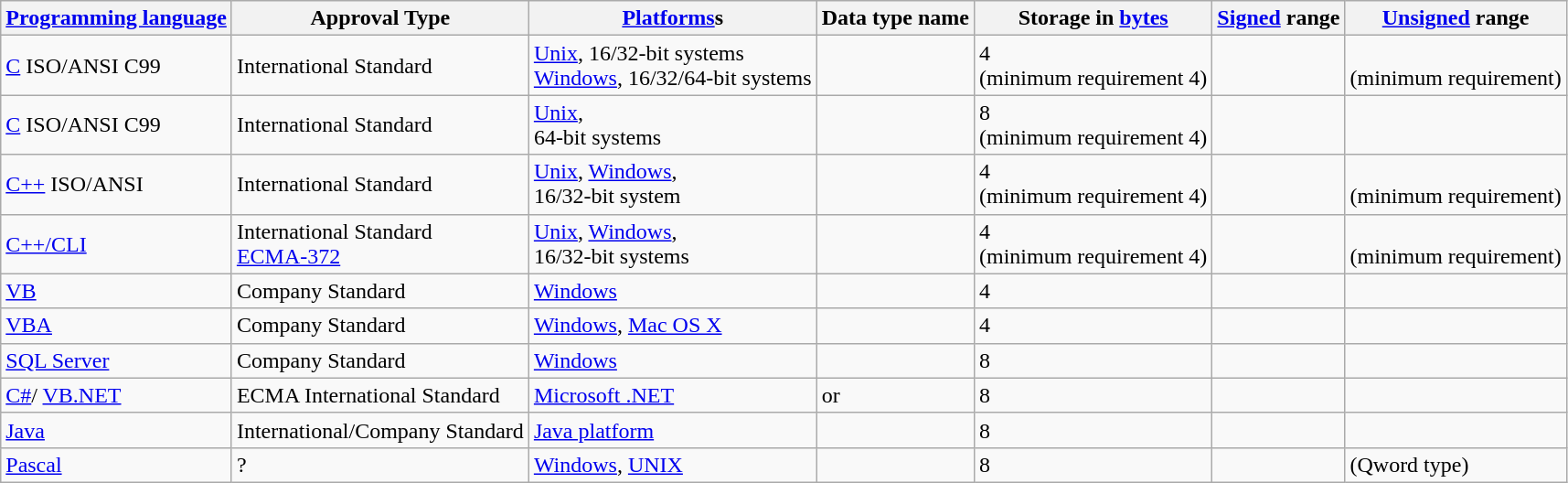<table class="wikitable col6center">
<tr>
<th><a href='#'>Programming language</a></th>
<th>Approval Type</th>
<th><a href='#'>Platforms</a>s</th>
<th>Data type name</th>
<th>Storage in <a href='#'>bytes</a></th>
<th><a href='#'>Signed</a> range</th>
<th><a href='#'>Unsigned</a> range</th>
</tr>
<tr>
<td><a href='#'>C</a> ISO/ANSI C99</td>
<td>International Standard</td>
<td><a href='#'>Unix</a>, 16/32-bit systems<br><a href='#'>Windows</a>, 16/32/64-bit systems</td>
<td></td>
<td>4<br>(minimum requirement 4)</td>
<td></td>
<td><br>(minimum requirement)</td>
</tr>
<tr>
<td><a href='#'>C</a> ISO/ANSI C99</td>
<td>International Standard</td>
<td><a href='#'>Unix</a>,<br>64-bit systems</td>
<td></td>
<td>8<br>(minimum requirement 4)</td>
<td></td>
<td></td>
</tr>
<tr>
<td><a href='#'>C++</a> ISO/ANSI</td>
<td>International Standard</td>
<td><a href='#'>Unix</a>, <a href='#'>Windows</a>,<br>16/32-bit system</td>
<td></td>
<td>4 <br>(minimum requirement 4)</td>
<td><br></td>
<td><br>(minimum requirement)</td>
</tr>
<tr>
<td><a href='#'>C++/CLI</a></td>
<td>International Standard<br><a href='#'>ECMA-372</a></td>
<td><a href='#'>Unix</a>, <a href='#'>Windows</a>,<br>16/32-bit systems</td>
<td></td>
<td>4 <br>(minimum requirement 4)</td>
<td><br></td>
<td><br>(minimum requirement)</td>
</tr>
<tr>
<td><a href='#'>VB</a></td>
<td>Company Standard</td>
<td><a href='#'>Windows</a></td>
<td></td>
<td>4 </td>
<td></td>
<td></td>
</tr>
<tr>
<td><a href='#'>VBA</a></td>
<td>Company Standard</td>
<td><a href='#'>Windows</a>, <a href='#'>Mac OS X</a></td>
<td></td>
<td>4</td>
<td></td>
<td></td>
</tr>
<tr>
<td><a href='#'>SQL Server</a></td>
<td>Company Standard</td>
<td><a href='#'>Windows</a></td>
<td></td>
<td>8</td>
<td></td>
<td></td>
</tr>
<tr>
<td><a href='#'>C#</a>/ <a href='#'>VB.NET</a></td>
<td>ECMA International Standard</td>
<td><a href='#'>Microsoft .NET</a></td>
<td> or </td>
<td>8</td>
<td></td>
<td></td>
</tr>
<tr>
<td><a href='#'>Java</a></td>
<td>International/Company Standard</td>
<td><a href='#'>Java platform</a></td>
<td></td>
<td>8</td>
<td></td>
<td></td>
</tr>
<tr>
<td><a href='#'>Pascal</a></td>
<td>?</td>
<td><a href='#'>Windows</a>, <a href='#'>UNIX</a></td>
<td></td>
<td>8</td>
<td></td>
<td> (Qword type)</td>
</tr>
</table>
